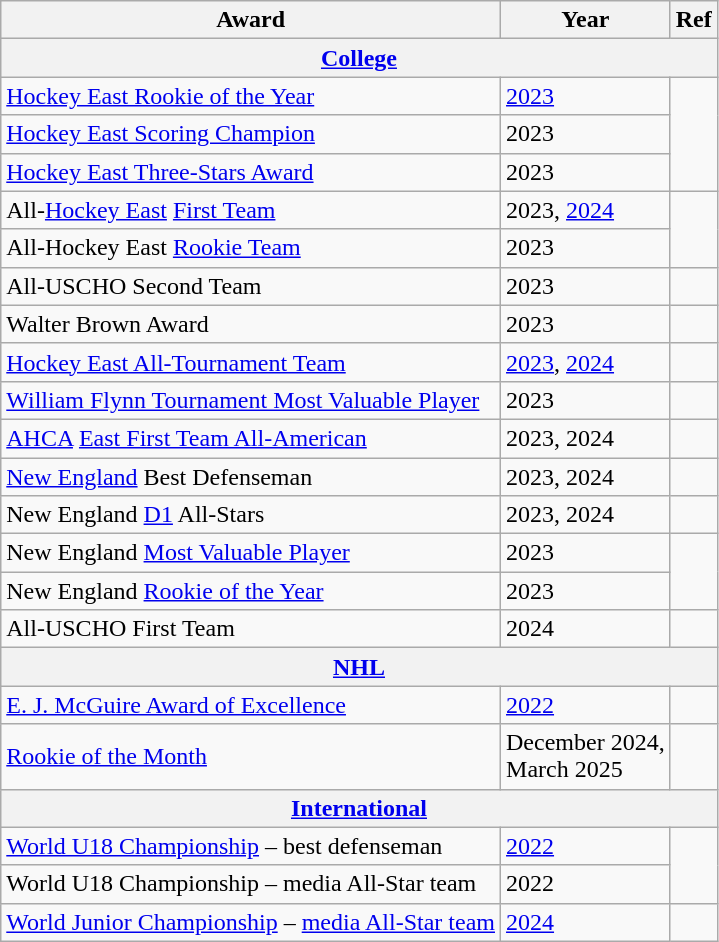<table class="wikitable">
<tr>
<th>Award</th>
<th>Year</th>
<th>Ref</th>
</tr>
<tr>
<th colspan="3"><a href='#'>College</a></th>
</tr>
<tr>
<td><a href='#'>Hockey East Rookie of the Year</a></td>
<td><a href='#'>2023</a></td>
<td rowspan="3"></td>
</tr>
<tr>
<td><a href='#'>Hockey East Scoring Champion</a></td>
<td>2023</td>
</tr>
<tr>
<td><a href='#'>Hockey East Three-Stars Award</a></td>
<td>2023</td>
</tr>
<tr>
<td>All-<a href='#'>Hockey East</a> <a href='#'>First Team</a></td>
<td>2023, <a href='#'>2024</a></td>
<td rowspan="2"></td>
</tr>
<tr>
<td>All-Hockey East <a href='#'>Rookie Team</a></td>
<td>2023</td>
</tr>
<tr>
<td>All-USCHO Second Team</td>
<td>2023</td>
<td></td>
</tr>
<tr>
<td>Walter Brown Award</td>
<td>2023</td>
<td></td>
</tr>
<tr>
<td><a href='#'>Hockey East All-Tournament Team</a></td>
<td><a href='#'>2023</a>, <a href='#'>2024</a></td>
<td></td>
</tr>
<tr>
<td><a href='#'>William Flynn Tournament Most Valuable Player</a></td>
<td>2023</td>
<td></td>
</tr>
<tr>
<td><a href='#'>AHCA</a> <a href='#'>East First Team All-American</a></td>
<td>2023, 2024</td>
<td></td>
</tr>
<tr>
<td><a href='#'>New England</a> Best Defenseman</td>
<td>2023, 2024</td>
<td></td>
</tr>
<tr>
<td>New England <a href='#'>D1</a> All-Stars</td>
<td>2023, 2024</td>
<td></td>
</tr>
<tr>
<td>New England <a href='#'>Most Valuable Player</a></td>
<td>2023</td>
<td rowspan="2"></td>
</tr>
<tr>
<td>New England <a href='#'>Rookie of the Year</a></td>
<td>2023</td>
</tr>
<tr>
<td>All-USCHO First Team</td>
<td>2024</td>
<td></td>
</tr>
<tr>
<th colspan="3"><a href='#'>NHL</a></th>
</tr>
<tr>
<td><a href='#'>E. J. McGuire Award of Excellence</a></td>
<td><a href='#'>2022</a></td>
<td></td>
</tr>
<tr>
<td><a href='#'>Rookie of the Month</a></td>
<td>December 2024,<br>March 2025</td>
<td></td>
</tr>
<tr>
<th colspan="3"><a href='#'>International</a></th>
</tr>
<tr>
<td><a href='#'>World U18 Championship</a> – best defenseman</td>
<td><a href='#'>2022</a></td>
<td rowspan="2"></td>
</tr>
<tr>
<td>World U18 Championship – media All-Star team</td>
<td>2022</td>
</tr>
<tr>
<td><a href='#'>World Junior Championship</a> – <a href='#'>media All-Star team</a></td>
<td><a href='#'>2024</a></td>
<td></td>
</tr>
</table>
